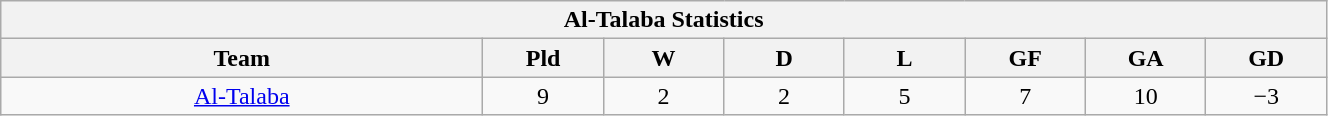<table width=70% class="wikitable" style="text-align:">
<tr>
<th colspan=9>Al-Talaba Statistics</th>
</tr>
<tr>
<th width=20%>Team</th>
<th width=5%>Pld</th>
<th width=5%>W</th>
<th width=5%>D</th>
<th width=5%>L</th>
<th width=5%>GF</th>
<th width=5%>GA</th>
<th width=5%>GD</th>
</tr>
<tr align=center>
<td align=center> <a href='#'>Al-Talaba</a></td>
<td>9</td>
<td>2</td>
<td>2</td>
<td>5</td>
<td>7</td>
<td>10</td>
<td>−3</td>
</tr>
</table>
